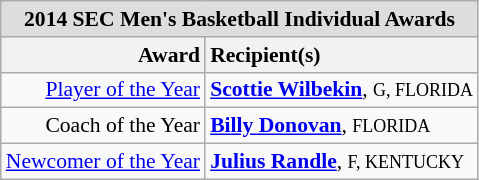<table class="wikitable" style="white-space:nowrap; font-size:90%;">
<tr>
<td colspan="7" style="text-align:center; background:#ddd;"><strong>2014 SEC Men's Basketball Individual Awards</strong></td>
</tr>
<tr>
<th style="text-align:right;">Award</th>
<th style="text-align:left;">Recipient(s)</th>
</tr>
<tr>
<td style="text-align:right;"><a href='#'>Player of the Year</a></td>
<td style="text-align:left;"><strong><a href='#'>Scottie Wilbekin</a></strong>, <small>G, FLORIDA</small><br></td>
</tr>
<tr>
<td style="text-align:right;">Coach of the Year</td>
<td style="text-align:left;"><strong><a href='#'>Billy Donovan</a></strong>, <small>FLORIDA</small><br></td>
</tr>
<tr>
<td style="text-align:right;"><a href='#'>Newcomer of the Year</a></td>
<td style="text-align:left;"><strong><a href='#'>Julius Randle</a></strong>, <small>F, KENTUCKY</small><br></td>
</tr>
</table>
